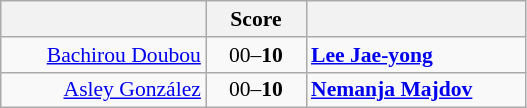<table class="wikitable" style="text-align: center; font-size:90% ">
<tr>
<th align="right" width="130"></th>
<th width="60">Score</th>
<th align="left" width="140"></th>
</tr>
<tr>
<td align=right><a href='#'>Bachirou Doubou</a> </td>
<td align=center>00–<strong>10</strong></td>
<td align=left><strong> <a href='#'>Lee Jae-yong</a></strong></td>
</tr>
<tr>
<td align=right><a href='#'>Asley González</a> </td>
<td align=center>00–<strong>10</strong></td>
<td align=left><strong> <a href='#'>Nemanja Majdov</a></strong></td>
</tr>
</table>
